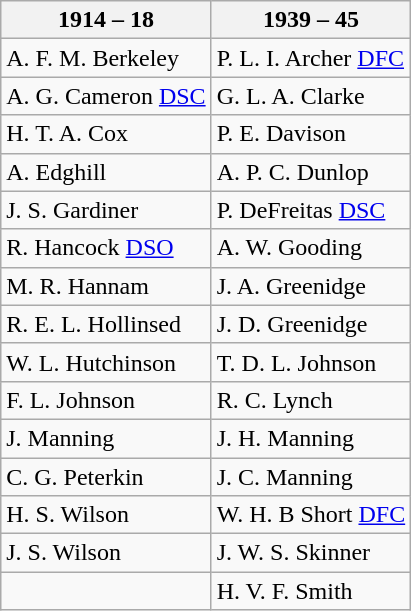<table class="wikitable" border="1">
<tr>
<th>1914 – 18</th>
<th>1939 – 45</th>
</tr>
<tr>
<td>A. F. M. Berkeley</td>
<td>P. L. I. Archer <a href='#'>DFC</a></td>
</tr>
<tr>
<td>A. G. Cameron <a href='#'>DSC</a></td>
<td>G. L. A. Clarke</td>
</tr>
<tr>
<td>H. T. A. Cox</td>
<td>P. E. Davison</td>
</tr>
<tr>
<td>A. Edghill </td>
<td>A. P. C. Dunlop</td>
</tr>
<tr>
<td>J. S. Gardiner</td>
<td>P. DeFreitas <a href='#'>DSC</a></td>
</tr>
<tr>
<td>R. Hancock <a href='#'>DSO</a></td>
<td>A. W. Gooding</td>
</tr>
<tr>
<td>M. R. Hannam</td>
<td>J. A. Greenidge</td>
</tr>
<tr>
<td>R. E. L. Hollinsed</td>
<td>J. D. Greenidge</td>
</tr>
<tr>
<td>W. L. Hutchinson</td>
<td>T. D. L. Johnson</td>
</tr>
<tr>
<td>F. L. Johnson</td>
<td>R. C. Lynch</td>
</tr>
<tr>
<td>J. Manning</td>
<td>J. H. Manning</td>
</tr>
<tr>
<td>C. G. Peterkin</td>
<td>J. C. Manning</td>
</tr>
<tr>
<td>H. S. Wilson</td>
<td>W. H. B Short <a href='#'>DFC</a></td>
</tr>
<tr>
<td>J. S. Wilson</td>
<td>J. W. S. Skinner</td>
</tr>
<tr>
<td></td>
<td>H. V. F. Smith</td>
</tr>
</table>
